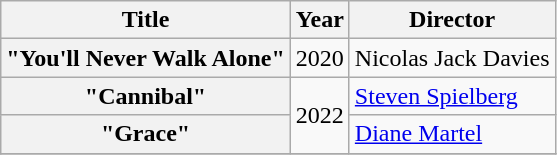<table class="wikitable plainrowheaders">
<tr>
<th scope="col" style="text-align:center;">Title</th>
<th scope="col" style="text-align:center;">Year</th>
<th scope="col" style="text-align:center;">Director</th>
</tr>
<tr>
<th scope="row">"You'll Never Walk Alone"</th>
<td>2020</td>
<td>Nicolas Jack Davies</td>
</tr>
<tr>
<th scope="row">"Cannibal"</th>
<td rowspan="2">2022</td>
<td><a href='#'>Steven Spielberg</a></td>
</tr>
<tr>
<th scope="row">"Grace"</th>
<td><a href='#'>Diane Martel</a></td>
</tr>
<tr>
</tr>
</table>
